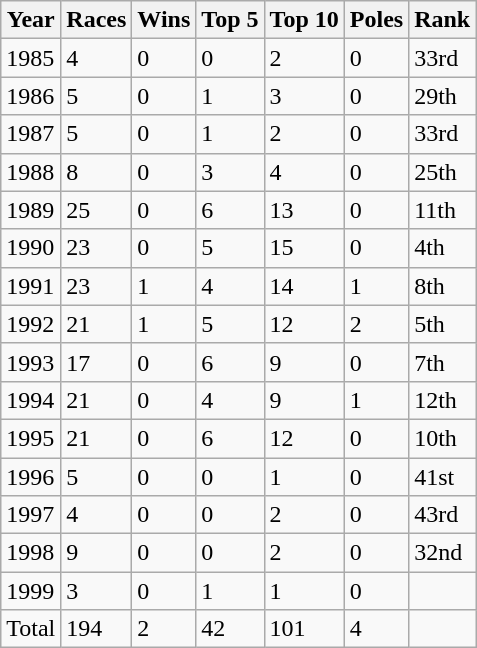<table class="wikitable">
<tr>
<th>Year</th>
<th>Races</th>
<th>Wins</th>
<th>Top 5</th>
<th>Top 10</th>
<th>Poles</th>
<th>Rank</th>
</tr>
<tr>
<td>1985</td>
<td>4</td>
<td>0</td>
<td>0</td>
<td>2</td>
<td>0</td>
<td>33rd</td>
</tr>
<tr>
<td>1986</td>
<td>5</td>
<td>0</td>
<td>1</td>
<td>3</td>
<td>0</td>
<td>29th</td>
</tr>
<tr>
<td>1987</td>
<td>5</td>
<td>0</td>
<td>1</td>
<td>2</td>
<td>0</td>
<td>33rd</td>
</tr>
<tr>
<td>1988</td>
<td>8</td>
<td>0</td>
<td>3</td>
<td>4</td>
<td>0</td>
<td>25th</td>
</tr>
<tr>
<td>1989</td>
<td>25</td>
<td>0</td>
<td>6</td>
<td>13</td>
<td>0</td>
<td>11th</td>
</tr>
<tr>
<td>1990</td>
<td>23</td>
<td>0</td>
<td>5</td>
<td>15</td>
<td>0</td>
<td>4th</td>
</tr>
<tr>
<td>1991</td>
<td>23</td>
<td>1</td>
<td>4</td>
<td>14</td>
<td>1</td>
<td>8th</td>
</tr>
<tr>
<td>1992</td>
<td>21</td>
<td>1</td>
<td>5</td>
<td>12</td>
<td>2</td>
<td>5th</td>
</tr>
<tr>
<td>1993</td>
<td>17</td>
<td>0</td>
<td>6</td>
<td>9</td>
<td>0</td>
<td>7th</td>
</tr>
<tr>
<td>1994</td>
<td>21</td>
<td>0</td>
<td>4</td>
<td>9</td>
<td>1</td>
<td>12th</td>
</tr>
<tr>
<td>1995</td>
<td>21</td>
<td>0</td>
<td>6</td>
<td>12</td>
<td>0</td>
<td>10th</td>
</tr>
<tr>
<td>1996</td>
<td>5</td>
<td>0</td>
<td>0</td>
<td>1</td>
<td>0</td>
<td>41st</td>
</tr>
<tr>
<td>1997</td>
<td>4</td>
<td>0</td>
<td>0</td>
<td>2</td>
<td>0</td>
<td>43rd</td>
</tr>
<tr>
<td>1998</td>
<td>9</td>
<td>0</td>
<td>0</td>
<td>2</td>
<td>0</td>
<td>32nd</td>
</tr>
<tr>
<td>1999</td>
<td>3</td>
<td>0</td>
<td>1</td>
<td>1</td>
<td>0</td>
<td></td>
</tr>
<tr>
<td>Total</td>
<td>194</td>
<td>2</td>
<td>42</td>
<td>101</td>
<td>4</td>
<td></td>
</tr>
</table>
